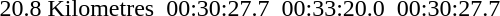<table>
<tr>
<td>20.8 Kilometres<br></td>
<td><br><br></td>
<td>00:30:27.7</td>
<td><br><br></td>
<td>00:33:20.0</td>
<td><br></td>
<td>00:30:27.7</td>
</tr>
<tr>
</tr>
</table>
